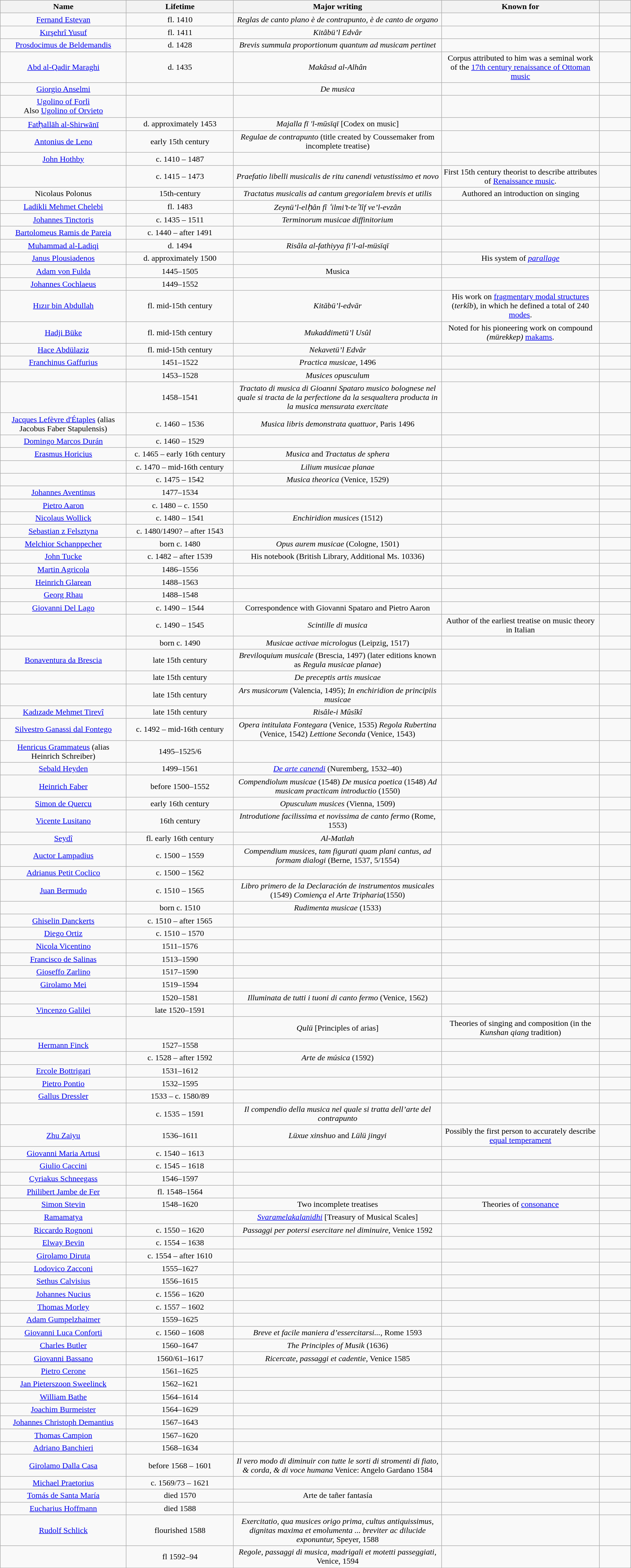<table class="wikitable plainrowheaders" style="text-align:center">
<tr>
<th scope="col" width="20%">Name</th>
<th scope="col" width="17%">Lifetime</th>
<th scope="col" width="33%">Major writing</th>
<th scope="col" width="25%">Known for</th>
<th scope="col" width="5%" class="unsortable"></th>
</tr>
<tr>
<td><a href='#'>Fernand Estevan</a></td>
<td>fl. 1410</td>
<td><em>Reglas de canto plano è de contrapunto, è de canto de organo</em></td>
<td></td>
<td></td>
</tr>
<tr>
<td><a href='#'>Kırşehrî Yusuf</a></td>
<td>fl. 1411</td>
<td><em>Kitâbü’l Edvâr</em></td>
<td></td>
<td></td>
</tr>
<tr>
<td><a href='#'>Prosdocimus de Beldemandis</a></td>
<td>d. 1428</td>
<td><em>Brevis summula proportionum quantum ad musicam pertinet</em></td>
<td></td>
<td></td>
</tr>
<tr>
<td><a href='#'>Abd al-Qadir Maraghi</a></td>
<td>d. 1435</td>
<td><em>Makâsıd al-Alhân</em></td>
<td>Corpus attributed to him was a seminal work of the <a href='#'>17th century renaissance of Ottoman music</a></td>
<td></td>
</tr>
<tr>
<td><a href='#'>Giorgio Anselmi</a></td>
<td></td>
<td><em>De musica</em></td>
<td></td>
<td></td>
</tr>
<tr>
<td><a href='#'>Ugolino of Forlì</a><br>Also <a href='#'>Ugolino of Orvieto</a></td>
<td></td>
<td></td>
<td></td>
<td></td>
</tr>
<tr>
<td><a href='#'>Fatḥallāh al-Shirwānī</a></td>
<td>d. approximately 1453</td>
<td><em>Majalla fī 'l-mūsīqī</em> [Codex on music]</td>
<td></td>
<td></td>
</tr>
<tr>
<td><a href='#'>Antonius de Leno</a></td>
<td>early 15th century</td>
<td><em>Regulae de contrapunto</em> (title created by Coussemaker from incomplete treatise)</td>
<td></td>
<td></td>
</tr>
<tr>
<td><a href='#'>John Hothby</a></td>
<td>c. 1410 – 1487</td>
<td></td>
<td></td>
<td></td>
</tr>
<tr>
<td></td>
<td>c. 1415 – 1473</td>
<td><em>Praefatio libelli musicalis de ritu canendi vetustissimo et novo</em></td>
<td>First 15th century theorist to describe attributes of <a href='#'>Renaissance music</a>.</td>
<td></td>
</tr>
<tr>
<td>Nicolaus Polonus</td>
<td>15th-century</td>
<td><em>Tractatus musicalis ad cantum gregorialem brevis et utilis</em></td>
<td>Authored an introduction on singing</td>
<td></td>
</tr>
<tr>
<td><a href='#'>Ladikli Mehmet Chelebi</a></td>
<td>fl. 1483</td>
<td><em>Zeynü’l-elḥân fî ʿilmi’t-teʾlîf ve’l-evzân</em></td>
<td></td>
<td></td>
</tr>
<tr>
<td><a href='#'>Johannes Tinctoris</a></td>
<td>c. 1435 – 1511</td>
<td><em>Terminorum musicae diffinitorium</em></td>
<td></td>
<td></td>
</tr>
<tr>
<td><a href='#'>Bartolomeus Ramis de Pareia</a></td>
<td>c. 1440 – after 1491</td>
<td></td>
<td></td>
<td></td>
</tr>
<tr>
<td><a href='#'>Muhammad al-Ladiqi</a></td>
<td>d. 1494</td>
<td><em>Risâla al-fathiyya fi’l-al-müsïqï</em></td>
<td></td>
<td></td>
</tr>
<tr>
<td><a href='#'>Janus Plousiadenos</a></td>
<td>d. approximately 1500</td>
<td></td>
<td>His system of <a href='#'><em>parallage</em></a></td>
<td></td>
</tr>
<tr>
<td><a href='#'>Adam von Fulda</a></td>
<td>1445–1505</td>
<td>Musica</td>
<td></td>
<td></td>
</tr>
<tr>
<td><a href='#'>Johannes Cochlaeus</a></td>
<td>1449–1552</td>
<td></td>
<td></td>
<td></td>
</tr>
<tr>
<td><a href='#'>Hızır bin Abdullah</a></td>
<td>fl. mid-15th century</td>
<td><em>Kitābü’l-edvār</em></td>
<td>His work on <a href='#'>fragmentary modal structures</a> (<em>terkîb</em>), in which he defined a total of 240 <a href='#'>modes</a>.</td>
<td></td>
</tr>
<tr>
<td><a href='#'>Hadji Büke</a></td>
<td>fl. mid-15th century</td>
<td><em>Mukaddimetü’l Usûl</em></td>
<td>Noted for his pioneering work on compound <em>(mürekkep)</em> <a href='#'>makams</a>.</td>
<td></td>
</tr>
<tr>
<td><a href='#'>Hace Abdülaziz</a></td>
<td>fl. mid-15th century</td>
<td><em>Nekavetü’l Edvâr</em></td>
<td></td>
<td></td>
</tr>
<tr>
<td><a href='#'>Franchinus Gaffurius</a></td>
<td>1451–1522</td>
<td><em>Practica musicae</em>, 1496</td>
<td></td>
<td></td>
</tr>
<tr>
<td></td>
<td>1453–1528</td>
<td><em>Musices opusculum</em></td>
<td></td>
<td></td>
</tr>
<tr>
<td></td>
<td>1458–1541</td>
<td><em>Tractato di musica di Gioanni Spataro musico bolognese nel quale si tracta de la perfectione da la sesqualtera producta in la musica mensurata exercitate</em></td>
<td></td>
<td></td>
</tr>
<tr>
<td><a href='#'>Jacques Lefèvre d'Étaples</a> (alias Jacobus Faber Stapulensis)</td>
<td>c. 1460 – 1536</td>
<td><em>Musica libris demonstrata quattuor</em>, Paris 1496</td>
<td></td>
<td></td>
</tr>
<tr>
<td><a href='#'>Domingo Marcos Durán</a></td>
<td>c. 1460 – 1529</td>
<td></td>
<td></td>
<td></td>
</tr>
<tr>
<td><a href='#'>Erasmus Horicius</a></td>
<td>c. 1465 – early 16th century</td>
<td><em>Musica</em> and <em>Tractatus de sphera</em></td>
<td></td>
<td></td>
</tr>
<tr>
<td></td>
<td>c. 1470 – mid-16th century</td>
<td><em>Lilium musicae planae</em></td>
<td></td>
<td></td>
</tr>
<tr>
<td></td>
<td>c. 1475 – 1542</td>
<td><em>Musica theorica</em> (Venice, 1529)</td>
<td></td>
<td></td>
</tr>
<tr>
<td><a href='#'>Johannes Aventinus</a></td>
<td>1477–1534</td>
<td></td>
<td></td>
<td></td>
</tr>
<tr>
<td><a href='#'>Pietro Aaron</a></td>
<td>c. 1480 – c. 1550</td>
<td></td>
<td></td>
<td></td>
</tr>
<tr>
<td><a href='#'>Nicolaus Wollick</a></td>
<td>c. 1480 – 1541</td>
<td><em>Enchiridion musices</em> (1512)</td>
<td></td>
<td></td>
</tr>
<tr>
<td><a href='#'>Sebastian z Felsztyna</a></td>
<td>c. 1480/1490? – after 1543</td>
<td></td>
<td></td>
<td></td>
</tr>
<tr>
<td><a href='#'>Melchior Schanppecher</a></td>
<td>born c. 1480</td>
<td><em>Opus aurem musicae</em> (Cologne, 1501)</td>
<td></td>
<td></td>
</tr>
<tr>
<td><a href='#'>John Tucke</a></td>
<td>c. 1482 – after 1539</td>
<td>His notebook (British Library, Additional Ms. 10336)</td>
<td></td>
<td></td>
</tr>
<tr>
<td><a href='#'>Martin Agricola</a></td>
<td>1486–1556</td>
<td></td>
<td></td>
<td></td>
</tr>
<tr>
<td><a href='#'>Heinrich Glarean</a></td>
<td>1488–1563</td>
<td></td>
<td></td>
<td></td>
</tr>
<tr>
<td><a href='#'>Georg Rhau</a></td>
<td>1488–1548</td>
<td></td>
<td></td>
<td></td>
</tr>
<tr>
<td><a href='#'>Giovanni Del Lago</a></td>
<td>c. 1490 – 1544</td>
<td>Correspondence with Giovanni Spataro and Pietro Aaron</td>
<td></td>
<td></td>
</tr>
<tr>
<td></td>
<td>c. 1490 – 1545</td>
<td><em>Scintille di musica</em></td>
<td>Author of the earliest treatise on music theory in Italian</td>
<td></td>
</tr>
<tr>
<td></td>
<td>born c. 1490</td>
<td><em>Musicae activae micrologus</em> (Leipzig, 1517)</td>
<td></td>
<td></td>
</tr>
<tr>
<td><a href='#'>Bonaventura da Brescia</a></td>
<td>late 15th century</td>
<td><em>Breviloquium musicale</em> (Brescia, 1497) (later editions known as <em>Regula musicae planae</em>)</td>
<td></td>
<td></td>
</tr>
<tr>
<td></td>
<td>late 15th century</td>
<td><em>De preceptis artis musicae</em></td>
<td></td>
<td></td>
</tr>
<tr>
<td></td>
<td>late 15th century</td>
<td><em>Ars musicorum</em> (Valencia, 1495); <em>In enchiridion de principiis musicae</em></td>
<td></td>
<td></td>
</tr>
<tr>
<td><a href='#'>Kadızade Mehmet Tirevî</a></td>
<td>late 15th century</td>
<td><em>Risâle-i Mûsîkî</em></td>
<td></td>
<td></td>
</tr>
<tr>
<td><a href='#'>Silvestro Ganassi dal Fontego</a></td>
<td>c. 1492 – mid-16th century</td>
<td><em>Opera intitulata Fontegara</em> (Venice, 1535) <em>Regola Rubertina</em> (Venice, 1542) <em>Lettione Seconda</em> (Venice, 1543)</td>
<td></td>
<td></td>
</tr>
<tr>
<td><a href='#'>Henricus Grammateus</a> (alias Heinrich Schreiber)</td>
<td>1495–1525/6</td>
<td></td>
<td></td>
<td></td>
</tr>
<tr>
<td><a href='#'>Sebald Heyden</a></td>
<td>1499–1561</td>
<td><em><a href='#'>De arte canendi</a></em> (Nuremberg, 1532–40)</td>
<td></td>
<td></td>
</tr>
<tr>
<td><a href='#'>Heinrich Faber</a></td>
<td>before 1500–1552</td>
<td><em>Compendiolum musicae</em> (1548) <em>De musica poetica</em> (1548) <em>Ad musicam practicam introductio</em> (1550)</td>
<td></td>
<td></td>
</tr>
<tr>
<td><a href='#'>Simon de Quercu</a></td>
<td>early 16th century</td>
<td><em>Opusculum musices</em> (Vienna, 1509)</td>
<td></td>
<td></td>
</tr>
<tr>
<td><a href='#'>Vicente Lusitano</a></td>
<td>16th century</td>
<td><em>Introdutione facilissima et novissima de canto fermo</em> (Rome, 1553)</td>
<td></td>
<td></td>
</tr>
<tr>
<td><a href='#'>Seydî</a></td>
<td>fl. early 16th century</td>
<td><em>Al-Matlah</em></td>
<td></td>
<td></td>
</tr>
<tr>
<td><a href='#'>Auctor Lampadius</a></td>
<td>c. 1500 – 1559</td>
<td><em>Compendium musices, tam figurati quam plani cantus, ad formam dialogi</em> (Berne, 1537, 5/1554)</td>
<td></td>
<td></td>
</tr>
<tr>
<td><a href='#'>Adrianus Petit Coclico</a></td>
<td>c. 1500 – 1562</td>
<td></td>
<td></td>
<td></td>
</tr>
<tr>
<td><a href='#'>Juan Bermudo</a></td>
<td>c. 1510 – 1565</td>
<td><em>Libro primero de la Declaración de instrumentos musicales</em> (1549) <em>Comiença el Arte Tripharia</em>(1550)</td>
<td></td>
<td></td>
</tr>
<tr>
<td></td>
<td>born c. 1510</td>
<td><em>Rudimenta musicae</em> (1533)</td>
<td></td>
<td></td>
</tr>
<tr>
<td><a href='#'>Ghiselin Danckerts</a></td>
<td>c. 1510 – after 1565</td>
<td></td>
<td></td>
<td></td>
</tr>
<tr>
<td><a href='#'>Diego Ortiz</a></td>
<td>c. 1510 – 1570</td>
<td></td>
<td></td>
<td></td>
</tr>
<tr>
<td><a href='#'>Nicola Vicentino</a></td>
<td>1511–1576</td>
<td></td>
<td></td>
<td></td>
</tr>
<tr>
<td><a href='#'>Francisco de Salinas</a></td>
<td>1513–1590</td>
<td></td>
<td></td>
<td></td>
</tr>
<tr>
<td><a href='#'>Gioseffo Zarlino</a></td>
<td>1517–1590</td>
<td></td>
<td></td>
<td></td>
</tr>
<tr>
<td><a href='#'>Girolamo Mei</a></td>
<td>1519–1594</td>
<td></td>
<td></td>
<td></td>
</tr>
<tr>
<td></td>
<td>1520–1581</td>
<td><em>Illuminata de tutti i tuoni di canto fermo</em> (Venice, 1562)</td>
<td></td>
<td></td>
</tr>
<tr>
<td><a href='#'>Vincenzo Galilei</a></td>
<td>late 1520–1591</td>
<td></td>
<td></td>
<td></td>
</tr>
<tr>
<td></td>
<td></td>
<td><em>Qulü</em> [Principles of arias]</td>
<td>Theories of singing and composition (in the <em>Kunshan qiang</em> tradition)</td>
<td></td>
</tr>
<tr>
<td><a href='#'>Hermann Finck</a></td>
<td>1527–1558</td>
<td></td>
<td></td>
<td></td>
</tr>
<tr>
<td></td>
<td>c. 1528 – after 1592</td>
<td><em>Arte de música</em> (1592)</td>
<td></td>
<td></td>
</tr>
<tr>
<td><a href='#'>Ercole Bottrigari</a></td>
<td>1531–1612</td>
<td></td>
<td></td>
<td></td>
</tr>
<tr>
<td><a href='#'>Pietro Pontio</a></td>
<td>1532–1595</td>
<td></td>
<td></td>
<td></td>
</tr>
<tr>
<td><a href='#'>Gallus Dressler</a></td>
<td>1533 – c. 1580/89</td>
<td></td>
<td></td>
<td></td>
</tr>
<tr>
<td></td>
<td>c. 1535 – 1591</td>
<td><em>Il compendio della musica nel quale si tratta dell’arte del contrapunto</em></td>
<td></td>
<td></td>
</tr>
<tr>
<td><a href='#'>Zhu Zaiyu</a></td>
<td>1536–1611</td>
<td><em>Lüxue xinshuo</em> and <em>Lülü jingyi</em></td>
<td>Possibly the first person to accurately describe <a href='#'>equal temperament</a></td>
<td></td>
</tr>
<tr>
<td><a href='#'>Giovanni Maria Artusi</a></td>
<td>c. 1540 – 1613</td>
<td></td>
<td></td>
<td></td>
</tr>
<tr>
<td><a href='#'>Giulio Caccini</a></td>
<td>c. 1545 – 1618</td>
<td></td>
<td></td>
<td></td>
</tr>
<tr>
<td><a href='#'>Cyriakus Schneegass</a></td>
<td>1546–1597</td>
<td></td>
<td></td>
<td></td>
</tr>
<tr>
<td><a href='#'>Philibert Jambe de Fer</a></td>
<td>fl. 1548–1564</td>
<td></td>
<td></td>
<td></td>
</tr>
<tr>
<td><a href='#'>Simon Stevin</a></td>
<td>1548–1620</td>
<td>Two incomplete treatises</td>
<td>Theories of <a href='#'>consonance</a></td>
<td></td>
</tr>
<tr>
<td><a href='#'>Ramamatya</a></td>
<td></td>
<td><em><a href='#'>Svaramelakalanidhi</a></em> [Treasury of Musical Scales] </td>
<td></td>
<td></td>
</tr>
<tr>
<td><a href='#'>Riccardo Rognoni</a></td>
<td>c. 1550 – 1620</td>
<td><em>Passaggi per potersi esercitare nel diminuire,</em> Venice 1592</td>
<td></td>
<td></td>
</tr>
<tr>
<td><a href='#'>Elway Bevin</a></td>
<td>c. 1554 – 1638</td>
<td></td>
<td></td>
<td></td>
</tr>
<tr>
<td><a href='#'>Girolamo Diruta</a></td>
<td>c. 1554 – after 1610</td>
<td></td>
<td></td>
<td></td>
</tr>
<tr>
<td><a href='#'>Lodovico Zacconi</a></td>
<td>1555–1627</td>
<td></td>
<td></td>
<td></td>
</tr>
<tr>
<td><a href='#'>Sethus Calvisius</a></td>
<td>1556–1615</td>
<td></td>
<td></td>
<td></td>
</tr>
<tr>
<td><a href='#'>Johannes Nucius</a></td>
<td>c. 1556 – 1620</td>
<td></td>
<td></td>
<td></td>
</tr>
<tr>
<td><a href='#'>Thomas Morley</a></td>
<td>c. 1557 – 1602</td>
<td></td>
<td></td>
<td></td>
</tr>
<tr>
<td><a href='#'>Adam Gumpelzhaimer</a></td>
<td>1559–1625</td>
<td></td>
<td></td>
<td></td>
</tr>
<tr>
<td><a href='#'>Giovanni Luca Conforti</a></td>
<td>c. 1560 – 1608</td>
<td><em>Breve et facile maniera d’essercitarsi...</em>, Rome 1593</td>
<td></td>
<td></td>
</tr>
<tr>
<td><a href='#'>Charles Butler</a></td>
<td>1560–1647</td>
<td><em>The Principles of Musik</em> (1636)</td>
<td></td>
<td></td>
</tr>
<tr>
<td><a href='#'>Giovanni Bassano</a></td>
<td>1560/61–1617</td>
<td><em>Ricercate, passaggi et cadentie,</em> Venice 1585</td>
<td></td>
<td></td>
</tr>
<tr>
<td><a href='#'>Pietro Cerone</a></td>
<td>1561–1625</td>
<td></td>
<td></td>
<td></td>
</tr>
<tr>
<td><a href='#'>Jan Pieterszoon Sweelinck</a></td>
<td>1562–1621</td>
<td></td>
<td></td>
<td></td>
</tr>
<tr>
<td><a href='#'>William Bathe</a></td>
<td>1564–1614</td>
<td></td>
<td></td>
<td></td>
</tr>
<tr>
<td><a href='#'>Joachim Burmeister</a></td>
<td>1564–1629</td>
<td></td>
<td></td>
<td></td>
</tr>
<tr>
<td><a href='#'>Johannes Christoph Demantius</a></td>
<td>1567–1643</td>
<td></td>
<td></td>
<td></td>
</tr>
<tr>
<td><a href='#'>Thomas Campion</a></td>
<td>1567–1620</td>
<td></td>
<td></td>
<td></td>
</tr>
<tr>
<td><a href='#'>Adriano Banchieri</a></td>
<td>1568–1634</td>
<td></td>
<td></td>
<td></td>
</tr>
<tr>
<td><a href='#'>Girolamo Dalla Casa</a></td>
<td>before 1568 – 1601</td>
<td><em>Il vero modo di diminuir con tutte le sorti di stromenti di fiato, & corda, & di voce humana</em> Venice: Angelo Gardano 1584</td>
<td></td>
<td></td>
</tr>
<tr>
<td><a href='#'>Michael Praetorius</a></td>
<td>c. 1569/73 – 1621</td>
<td></td>
<td></td>
<td></td>
</tr>
<tr>
<td><a href='#'>Tomás de Santa María</a></td>
<td>died 1570</td>
<td>Arte de tañer fantasía</td>
<td></td>
<td></td>
</tr>
<tr>
<td><a href='#'>Eucharius Hoffmann</a></td>
<td>died 1588</td>
<td></td>
<td></td>
<td></td>
</tr>
<tr>
<td><a href='#'>Rudolf Schlick</a></td>
<td>flourished 1588</td>
<td><em>Exercitatio, qua musices origo prima, cultus antiquissimus, dignitas maxima et emolumenta ... breviter ac dilucide exponuntur,</em> Speyer, 1588</td>
<td></td>
<td></td>
</tr>
<tr>
<td></td>
<td>fl 1592–94</td>
<td><em>Regole, passaggi di musica, madrigali et motetti passeggiati,</em> Venice, 1594</td>
<td></td>
<td></td>
</tr>
</table>
